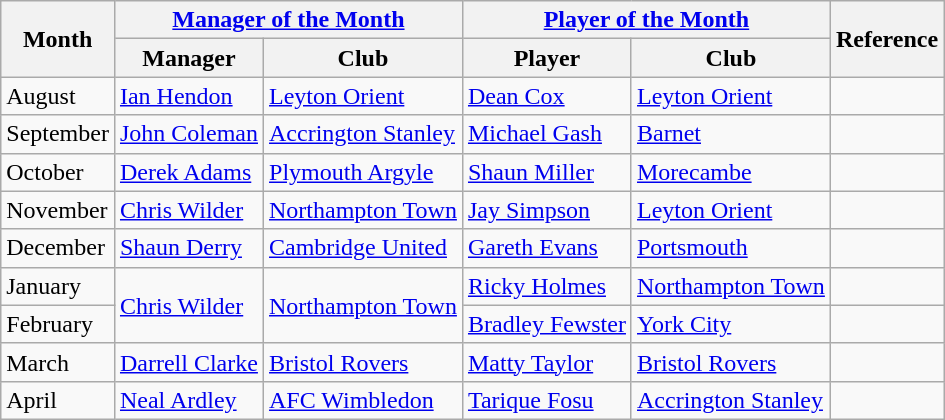<table class="wikitable">
<tr>
<th rowspan="2">Month</th>
<th colspan="2"><a href='#'>Manager of the Month</a></th>
<th colspan="2"><a href='#'>Player of the Month</a></th>
<th rowspan="2">Reference</th>
</tr>
<tr>
<th>Manager</th>
<th>Club</th>
<th>Player</th>
<th>Club</th>
</tr>
<tr>
<td>August</td>
<td> <a href='#'>Ian Hendon</a></td>
<td><a href='#'>Leyton Orient</a></td>
<td> <a href='#'>Dean Cox</a></td>
<td><a href='#'>Leyton Orient</a></td>
<td></td>
</tr>
<tr>
<td>September</td>
<td> <a href='#'>John Coleman</a></td>
<td><a href='#'>Accrington Stanley</a></td>
<td> <a href='#'>Michael Gash</a></td>
<td><a href='#'>Barnet</a></td>
<td></td>
</tr>
<tr>
<td>October</td>
<td> <a href='#'>Derek Adams</a></td>
<td><a href='#'>Plymouth Argyle</a></td>
<td> <a href='#'>Shaun Miller</a></td>
<td><a href='#'>Morecambe</a></td>
<td></td>
</tr>
<tr>
<td>November</td>
<td> <a href='#'>Chris Wilder</a></td>
<td><a href='#'>Northampton Town</a></td>
<td> <a href='#'>Jay Simpson</a></td>
<td><a href='#'>Leyton Orient</a></td>
<td></td>
</tr>
<tr>
<td>December</td>
<td> <a href='#'>Shaun Derry</a></td>
<td><a href='#'>Cambridge United</a></td>
<td> <a href='#'>Gareth Evans</a></td>
<td><a href='#'>Portsmouth</a></td>
<td></td>
</tr>
<tr>
<td>January</td>
<td rowspan="2"> <a href='#'>Chris Wilder</a></td>
<td rowspan="2"><a href='#'>Northampton Town</a></td>
<td> <a href='#'>Ricky Holmes</a></td>
<td><a href='#'>Northampton Town</a></td>
<td></td>
</tr>
<tr>
<td>February</td>
<td> <a href='#'>Bradley Fewster</a></td>
<td><a href='#'>York City</a></td>
<td></td>
</tr>
<tr>
<td>March</td>
<td> <a href='#'>Darrell Clarke</a></td>
<td><a href='#'>Bristol Rovers</a></td>
<td> <a href='#'>Matty Taylor</a></td>
<td><a href='#'>Bristol Rovers</a></td>
<td></td>
</tr>
<tr>
<td>April</td>
<td> <a href='#'>Neal Ardley</a></td>
<td><a href='#'>AFC Wimbledon</a></td>
<td> <a href='#'>Tarique Fosu</a></td>
<td><a href='#'>Accrington Stanley</a></td>
<td></td>
</tr>
</table>
